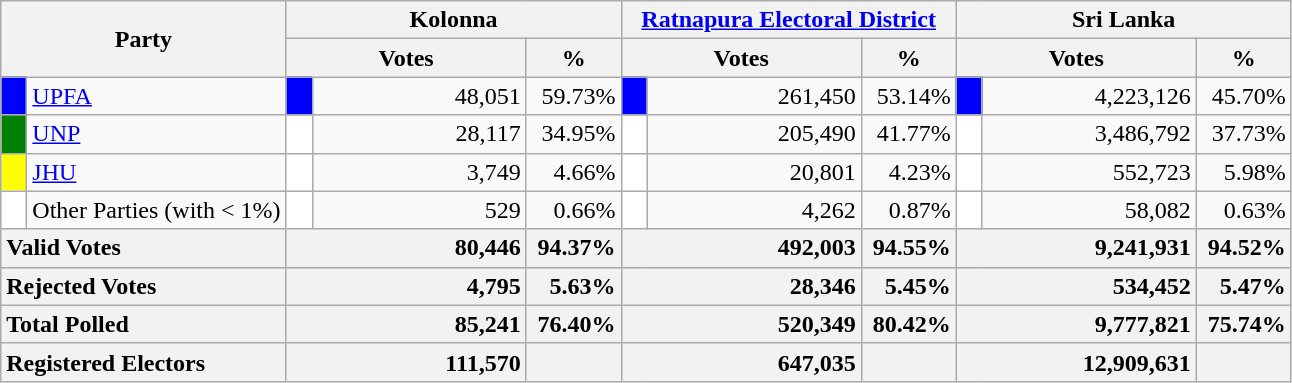<table class="wikitable">
<tr>
<th colspan="2" width="144px"rowspan="2">Party</th>
<th colspan="3" width="216px">Kolonna</th>
<th colspan="3" width="216px"><a href='#'>Ratnapura Electoral District</a></th>
<th colspan="3" width="216px">Sri Lanka</th>
</tr>
<tr>
<th colspan="2" width="144px">Votes</th>
<th>%</th>
<th colspan="2" width="144px">Votes</th>
<th>%</th>
<th colspan="2" width="144px">Votes</th>
<th>%</th>
</tr>
<tr>
<td style="background-color:blue;" width="10px"></td>
<td style="text-align:left;"><a href='#'>UPFA</a></td>
<td style="background-color:blue;" width="10px"></td>
<td style="text-align:right;">48,051</td>
<td style="text-align:right;">59.73%</td>
<td style="background-color:blue;" width="10px"></td>
<td style="text-align:right;">261,450</td>
<td style="text-align:right;">53.14%</td>
<td style="background-color:blue;" width="10px"></td>
<td style="text-align:right;">4,223,126</td>
<td style="text-align:right;">45.70%</td>
</tr>
<tr>
<td style="background-color:green;" width="10px"></td>
<td style="text-align:left;"><a href='#'>UNP</a></td>
<td style="background-color:white;" width="10px"></td>
<td style="text-align:right;">28,117</td>
<td style="text-align:right;">34.95%</td>
<td style="background-color:white;" width="10px"></td>
<td style="text-align:right;">205,490</td>
<td style="text-align:right;">41.77%</td>
<td style="background-color:white;" width="10px"></td>
<td style="text-align:right;">3,486,792</td>
<td style="text-align:right;">37.73%</td>
</tr>
<tr>
<td style="background-color:yellow;" width="10px"></td>
<td style="text-align:left;"><a href='#'>JHU</a></td>
<td style="background-color:white;" width="10px"></td>
<td style="text-align:right;">3,749</td>
<td style="text-align:right;">4.66%</td>
<td style="background-color:white;" width="10px"></td>
<td style="text-align:right;">20,801</td>
<td style="text-align:right;">4.23%</td>
<td style="background-color:white;" width="10px"></td>
<td style="text-align:right;">552,723</td>
<td style="text-align:right;">5.98%</td>
</tr>
<tr>
<td style="background-color:white;" width="10px"></td>
<td style="text-align:left;">Other Parties (with < 1%)</td>
<td style="background-color:white;" width="10px"></td>
<td style="text-align:right;">529</td>
<td style="text-align:right;">0.66%</td>
<td style="background-color:white;" width="10px"></td>
<td style="text-align:right;">4,262</td>
<td style="text-align:right;">0.87%</td>
<td style="background-color:white;" width="10px"></td>
<td style="text-align:right;">58,082</td>
<td style="text-align:right;">0.63%</td>
</tr>
<tr>
<th colspan="2" width="144px"style="text-align:left;">Valid Votes</th>
<th style="text-align:right;"colspan="2" width="144px">80,446</th>
<th style="text-align:right;">94.37%</th>
<th style="text-align:right;"colspan="2" width="144px">492,003</th>
<th style="text-align:right;">94.55%</th>
<th style="text-align:right;"colspan="2" width="144px">9,241,931</th>
<th style="text-align:right;">94.52%</th>
</tr>
<tr>
<th colspan="2" width="144px"style="text-align:left;">Rejected Votes</th>
<th style="text-align:right;"colspan="2" width="144px">4,795</th>
<th style="text-align:right;">5.63%</th>
<th style="text-align:right;"colspan="2" width="144px">28,346</th>
<th style="text-align:right;">5.45%</th>
<th style="text-align:right;"colspan="2" width="144px">534,452</th>
<th style="text-align:right;">5.47%</th>
</tr>
<tr>
<th colspan="2" width="144px"style="text-align:left;">Total Polled</th>
<th style="text-align:right;"colspan="2" width="144px">85,241</th>
<th style="text-align:right;">76.40%</th>
<th style="text-align:right;"colspan="2" width="144px">520,349</th>
<th style="text-align:right;">80.42%</th>
<th style="text-align:right;"colspan="2" width="144px">9,777,821</th>
<th style="text-align:right;">75.74%</th>
</tr>
<tr>
<th colspan="2" width="144px"style="text-align:left;">Registered Electors</th>
<th style="text-align:right;"colspan="2" width="144px">111,570</th>
<th></th>
<th style="text-align:right;"colspan="2" width="144px">647,035</th>
<th></th>
<th style="text-align:right;"colspan="2" width="144px">12,909,631</th>
<th></th>
</tr>
</table>
